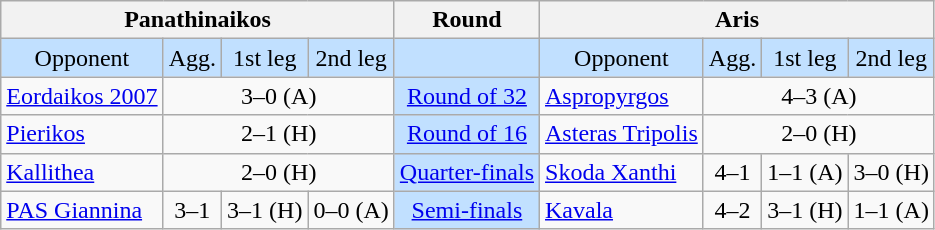<table class="wikitable" style="text-align:center">
<tr>
<th colspan=4>Panathinaikos</th>
<th>Round</th>
<th colspan=4>Aris</th>
</tr>
<tr style="background:#c1e0ff">
<td>Opponent</td>
<td>Agg.</td>
<td>1st leg</td>
<td>2nd leg</td>
<td></td>
<td>Opponent</td>
<td>Agg.</td>
<td>1st leg</td>
<td>2nd leg</td>
</tr>
<tr>
<td align=left><a href='#'>Eordaikos 2007</a></td>
<td colspan=3>3–0 (A)</td>
<td style="background:#c1e0ff;"><a href='#'>Round of 32</a></td>
<td align=left><a href='#'>Aspropyrgos</a></td>
<td colspan=3>4–3 (A)</td>
</tr>
<tr>
<td align=left><a href='#'>Pierikos</a></td>
<td colspan=3>2–1 (H)</td>
<td style="background:#c1e0ff;"><a href='#'>Round of 16</a></td>
<td align=left><a href='#'>Asteras Tripolis</a></td>
<td colspan=3>2–0 (H)</td>
</tr>
<tr>
<td align=left><a href='#'>Kallithea</a></td>
<td colspan=3>2–0 (H)</td>
<td style="background:#c1e0ff;"><a href='#'>Quarter-finals</a></td>
<td align=left><a href='#'>Skoda Xanthi</a></td>
<td>4–1</td>
<td>1–1 (A)</td>
<td>3–0 (H)</td>
</tr>
<tr>
<td align=left><a href='#'>PAS Giannina</a></td>
<td>3–1</td>
<td>3–1 (H)</td>
<td>0–0 (A)</td>
<td style="background:#c1e0ff;"><a href='#'>Semi-finals</a></td>
<td align=left><a href='#'>Kavala</a></td>
<td>4–2</td>
<td>3–1 (H)</td>
<td>1–1 (A)</td>
</tr>
</table>
